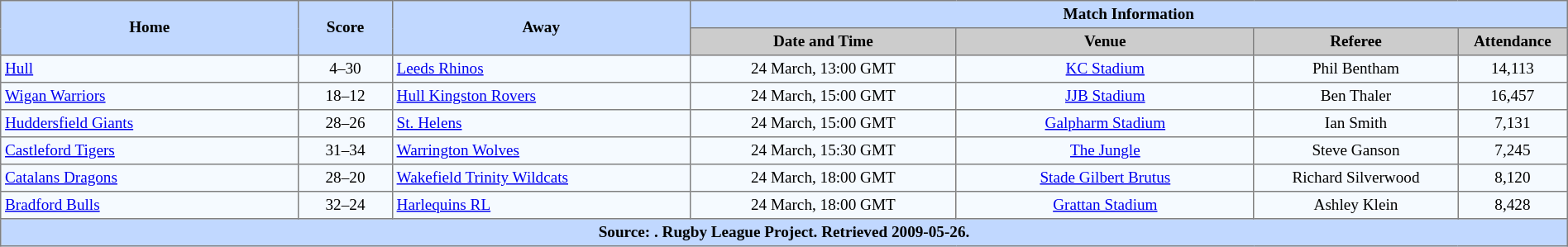<table border=1 style="border-collapse:collapse; font-size:80%; text-align:center;" cellpadding=3 cellspacing=0 width=100%>
<tr style="background:#c1d8ff;">
<th rowspan="2" style="width:19%;">Home</th>
<th rowspan="2" style="width:6%;">Score</th>
<th rowspan="2" style="width:19%;">Away</th>
<th colspan=6>Match Information</th>
</tr>
<tr style="background:#ccc;">
<th width=17%>Date and Time</th>
<th width=19%>Venue</th>
<th width=13%>Referee</th>
<th width=7%>Attendance</th>
</tr>
<tr style="background:#f5faff;">
<td align=left> <a href='#'>Hull</a></td>
<td>4–30</td>
<td align=left> <a href='#'>Leeds Rhinos</a></td>
<td>24 March, 13:00 GMT</td>
<td><a href='#'>KC Stadium</a></td>
<td>Phil Bentham</td>
<td>14,113</td>
</tr>
<tr style="background:#f5faff;">
<td align=left> <a href='#'>Wigan Warriors</a></td>
<td>18–12</td>
<td align=left> <a href='#'>Hull Kingston Rovers</a></td>
<td>24 March, 15:00 GMT</td>
<td><a href='#'>JJB Stadium</a></td>
<td>Ben Thaler</td>
<td>16,457</td>
</tr>
<tr style="background:#f5faff;">
<td align=left> <a href='#'>Huddersfield Giants</a></td>
<td>28–26</td>
<td align=left> <a href='#'>St. Helens</a></td>
<td>24 March, 15:00 GMT</td>
<td><a href='#'>Galpharm Stadium</a></td>
<td>Ian Smith</td>
<td>7,131</td>
</tr>
<tr style="background:#f5faff;">
<td align=left> <a href='#'>Castleford Tigers</a></td>
<td>31–34</td>
<td align=left> <a href='#'>Warrington Wolves</a></td>
<td>24 March, 15:30 GMT</td>
<td><a href='#'>The Jungle</a></td>
<td>Steve Ganson</td>
<td>7,245</td>
</tr>
<tr style="background:#f5faff;">
<td align=left> <a href='#'>Catalans Dragons</a></td>
<td>28–20</td>
<td align=left> <a href='#'>Wakefield Trinity Wildcats</a></td>
<td>24 March, 18:00 GMT</td>
<td><a href='#'>Stade Gilbert Brutus</a></td>
<td>Richard Silverwood</td>
<td>8,120</td>
</tr>
<tr style="background:#f5faff;">
<td align=left> <a href='#'>Bradford Bulls</a></td>
<td>32–24</td>
<td align=left> <a href='#'>Harlequins RL</a></td>
<td>24 March, 18:00 GMT</td>
<td><a href='#'>Grattan Stadium</a></td>
<td>Ashley Klein</td>
<td>8,428</td>
</tr>
<tr style="background:#c1d8ff;">
<th colspan=10>Source: . Rugby League Project. Retrieved 2009-05-26.</th>
</tr>
</table>
